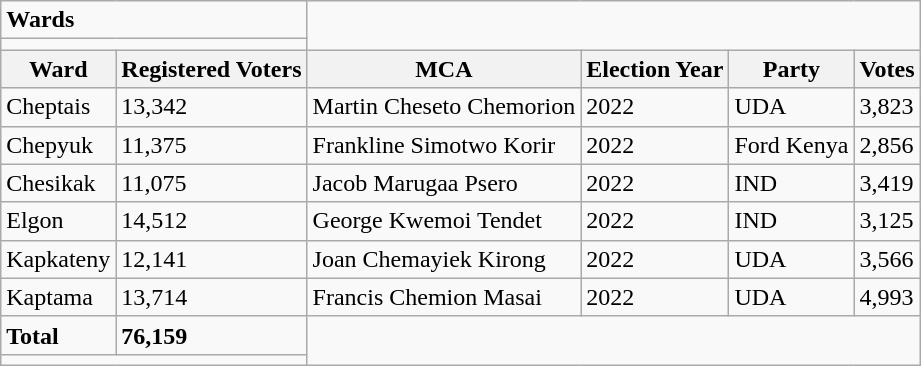<table class="wikitable">
<tr>
<td colspan="2"><strong>Wards</strong></td>
</tr>
<tr>
<td colspan="2"></td>
</tr>
<tr>
<th>Ward</th>
<th>Registered Voters</th>
<th>MCA</th>
<th>Election Year</th>
<th>Party</th>
<th>Votes</th>
</tr>
<tr>
<td>Cheptais</td>
<td>13,342</td>
<td>Martin Cheseto Chemorion</td>
<td>2022</td>
<td>UDA</td>
<td>3,823</td>
</tr>
<tr>
<td>Chepyuk</td>
<td>11,375</td>
<td>Frankline Simotwo Korir</td>
<td>2022</td>
<td>Ford Kenya</td>
<td>2,856</td>
</tr>
<tr>
<td>Chesikak</td>
<td>11,075</td>
<td>Jacob Marugaa Psero</td>
<td>2022</td>
<td>IND</td>
<td>3,419</td>
</tr>
<tr>
<td>Elgon</td>
<td>14,512</td>
<td>George Kwemoi Tendet</td>
<td>2022</td>
<td>IND</td>
<td>3,125</td>
</tr>
<tr>
<td>Kapkateny</td>
<td>12,141</td>
<td>Joan Chemayiek Kirong</td>
<td>2022</td>
<td>UDA</td>
<td>3,566</td>
</tr>
<tr>
<td>Kaptama</td>
<td>13,714</td>
<td>Francis Chemion Masai</td>
<td>2022</td>
<td>UDA</td>
<td>4,993</td>
</tr>
<tr>
<td><strong>Total</strong></td>
<td><strong>76,159</strong></td>
</tr>
<tr>
<td colspan="2"></td>
</tr>
</table>
